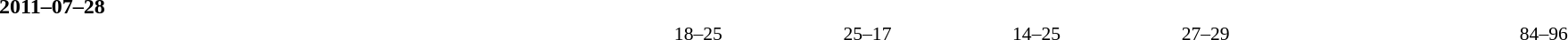<table width=100% cellspacing=1>
<tr>
<th width=15%></th>
<th width=10%></th>
<th width=15%></th>
<th width=10%></th>
<th width=10%></th>
<th width=10%></th>
<th width=10%></th>
<th width=10%></th>
<th width=10%></th>
</tr>
<tr>
<td colspan=3><strong>2011–07–28</strong></td>
</tr>
<tr style=font-size:90%>
<td align=right></td>
<td align=center></td>
<td><strong></strong></td>
<td>18–25</td>
<td>25–17</td>
<td>14–25</td>
<td>27–29</td>
<td></td>
<td>84–96</td>
</tr>
</table>
